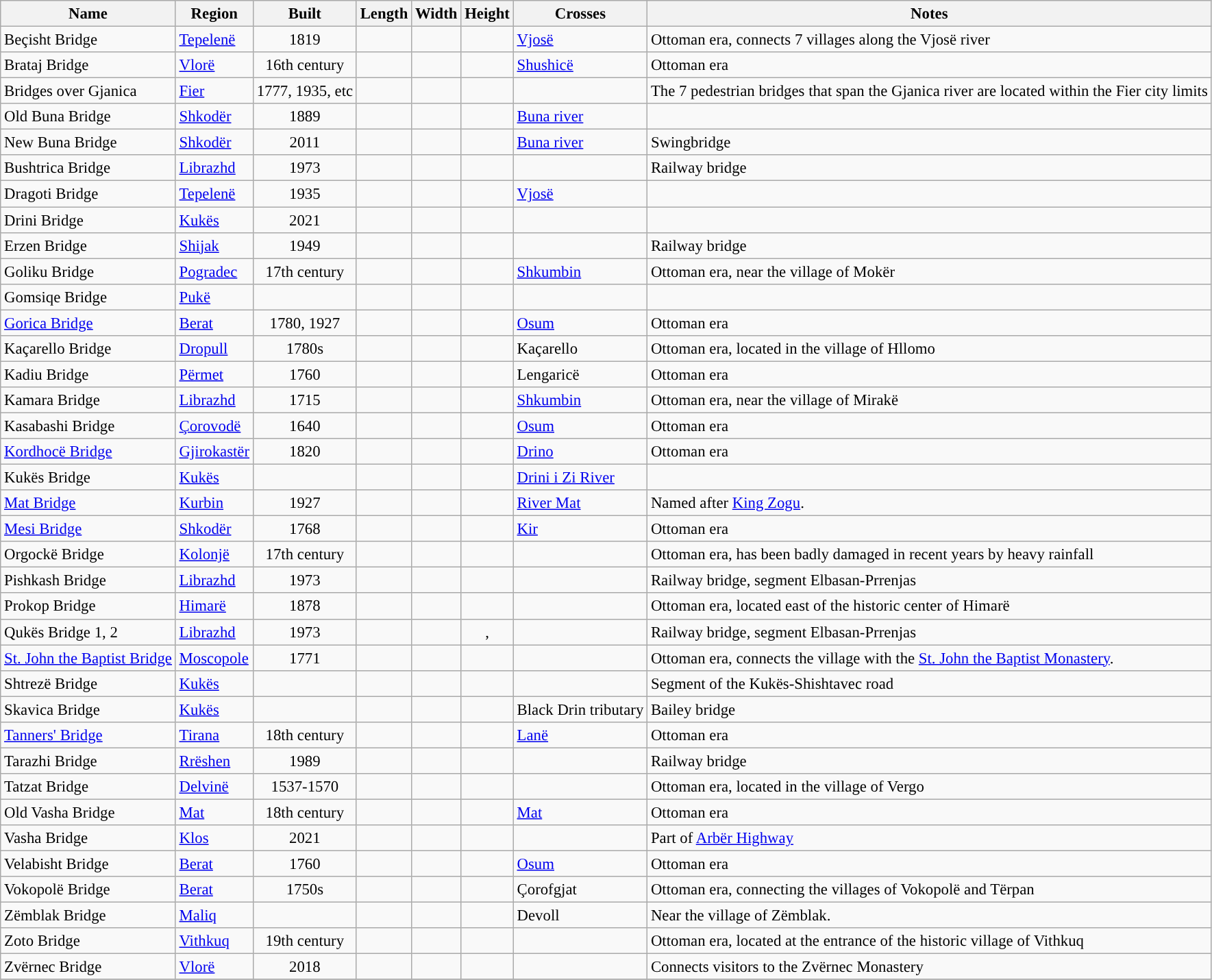<table class="wikitable sortable" style="font-size:95%;">
<tr>
<th>Name</th>
<th>Region</th>
<th>Built</th>
<th>Length</th>
<th>Width</th>
<th>Height</th>
<th>Crosses</th>
<th class="unsortable">Notes</th>
</tr>
<tr>
<td>Beçisht Bridge</td>
<td><a href='#'>Tepelenë</a></td>
<td align="center">1819</td>
<td align="center"></td>
<td align="center"></td>
<td align="center"></td>
<td><a href='#'>Vjosë</a></td>
<td>Ottoman era, connects 7 villages along the Vjosë river</td>
</tr>
<tr>
<td>Brataj Bridge</td>
<td><a href='#'>Vlorë</a></td>
<td align="center">16th century</td>
<td align="center"></td>
<td align="center"></td>
<td align="center"></td>
<td><a href='#'>Shushicë</a></td>
<td>Ottoman era</td>
</tr>
<tr>
<td>Bridges over Gjanica</td>
<td><a href='#'>Fier</a></td>
<td align="center">1777, 1935, etc</td>
<td align="center"></td>
<td align="center"></td>
<td align="center"></td>
<td></td>
<td>The 7 pedestrian bridges that span the Gjanica river are located within the Fier city limits</td>
</tr>
<tr>
<td>Old Buna Bridge</td>
<td><a href='#'>Shkodër</a></td>
<td align="center">1889</td>
<td align="center"></td>
<td align="center"></td>
<td align="center"></td>
<td><a href='#'>Buna river</a></td>
<td></td>
</tr>
<tr>
<td>New Buna Bridge</td>
<td><a href='#'>Shkodër</a></td>
<td align="center">2011</td>
<td align="center"></td>
<td align="center"></td>
<td align="center"></td>
<td><a href='#'>Buna river</a></td>
<td>Swingbridge</td>
</tr>
<tr>
<td>Bushtrica Bridge</td>
<td><a href='#'>Librazhd</a></td>
<td align="center">1973</td>
<td align="center"></td>
<td align="center"></td>
<td align="center"></td>
<td></td>
<td>Railway bridge</td>
</tr>
<tr>
<td>Dragoti Bridge</td>
<td><a href='#'>Tepelenë</a></td>
<td align="center">1935</td>
<td align="center"></td>
<td align="center"></td>
<td align="center"></td>
<td><a href='#'>Vjosë</a></td>
<td></td>
</tr>
<tr>
<td>Drini Bridge</td>
<td><a href='#'>Kukës</a></td>
<td align="center">2021</td>
<td align="center"></td>
<td align="center"></td>
<td align="center"></td>
<td></td>
<td></td>
</tr>
<tr>
<td>Erzen Bridge</td>
<td><a href='#'>Shijak</a></td>
<td align="center">1949</td>
<td align="center"></td>
<td align="center"></td>
<td align="center"></td>
<td align="center"></td>
<td>Railway bridge</td>
</tr>
<tr>
<td>Goliku Bridge</td>
<td><a href='#'>Pogradec</a></td>
<td align="center">17th century</td>
<td align="center"></td>
<td align="center"></td>
<td align="center"></td>
<td><a href='#'>Shkumbin</a></td>
<td>Ottoman era, near the village of Mokër</td>
</tr>
<tr>
<td>Gomsiqe Bridge</td>
<td><a href='#'>Pukë</a></td>
<td align="center"></td>
<td align="center"></td>
<td align="center"></td>
<td align="center"></td>
<td></td>
<td></td>
</tr>
<tr>
<td><a href='#'>Gorica Bridge</a></td>
<td><a href='#'>Berat</a></td>
<td align="center">1780, 1927</td>
<td align="center"></td>
<td align="center"></td>
<td align="center"></td>
<td><a href='#'>Osum</a></td>
<td>Ottoman era</td>
</tr>
<tr>
<td>Kaçarello Bridge</td>
<td><a href='#'>Dropull</a></td>
<td align="center">1780s</td>
<td align="center"></td>
<td align="center"></td>
<td align="center"></td>
<td>Kaçarello</td>
<td>Ottoman era, located in the village of Hllomo</td>
</tr>
<tr>
<td>Kadiu Bridge</td>
<td><a href='#'>Përmet</a></td>
<td align="center">1760</td>
<td align="center"></td>
<td align="center"></td>
<td align="center"></td>
<td>Lengaricë</td>
<td>Ottoman era</td>
</tr>
<tr>
<td>Kamara Bridge</td>
<td><a href='#'>Librazhd</a></td>
<td align="center">1715</td>
<td align="center"></td>
<td align="center"></td>
<td align="center"></td>
<td><a href='#'>Shkumbin</a></td>
<td>Ottoman era, near the village of Mirakë</td>
</tr>
<tr>
<td>Kasabashi Bridge</td>
<td><a href='#'>Çorovodë</a></td>
<td align="center">1640</td>
<td align="center"></td>
<td align="center"></td>
<td align="center"></td>
<td><a href='#'>Osum</a></td>
<td>Ottoman era</td>
</tr>
<tr>
<td><a href='#'>Kordhocë Bridge</a></td>
<td><a href='#'>Gjirokastër</a></td>
<td align="center">1820</td>
<td align="center"></td>
<td align="center"></td>
<td align="center"></td>
<td><a href='#'>Drino</a></td>
<td>Ottoman era</td>
</tr>
<tr>
<td>Kukës Bridge</td>
<td><a href='#'>Kukës</a></td>
<td align="center"></td>
<td align="center"></td>
<td align="center"></td>
<td align="center"></td>
<td><a href='#'>Drini i Zi River</a></td>
<td></td>
</tr>
<tr>
<td><a href='#'>Mat Bridge</a></td>
<td><a href='#'>Kurbin</a></td>
<td align="center">1927</td>
<td align="center"></td>
<td align="center"></td>
<td align="center"></td>
<td><a href='#'>River Mat</a></td>
<td>Named after <a href='#'>King Zogu</a>.</td>
</tr>
<tr>
<td><a href='#'>Mesi Bridge</a></td>
<td><a href='#'>Shkodër</a></td>
<td align="center">1768</td>
<td align="center"></td>
<td align="center"></td>
<td align="center"></td>
<td><a href='#'>Kir</a></td>
<td>Ottoman era</td>
</tr>
<tr>
<td>Orgockë Bridge</td>
<td><a href='#'>Kolonjë</a></td>
<td align="center">17th century</td>
<td align="center"></td>
<td align="center"></td>
<td align="center"></td>
<td></td>
<td>Ottoman era, has been badly damaged in recent years by heavy rainfall</td>
</tr>
<tr>
<td>Pishkash Bridge</td>
<td><a href='#'>Librazhd</a></td>
<td align="center">1973</td>
<td align="center"></td>
<td align="center"></td>
<td align="center"></td>
<td></td>
<td>Railway bridge, segment Elbasan-Prrenjas</td>
</tr>
<tr>
<td>Prokop Bridge</td>
<td><a href='#'>Himarë</a></td>
<td align="center">1878</td>
<td align="center"></td>
<td align="center"></td>
<td align="center"></td>
<td></td>
<td>Ottoman era, located east of the historic center of Himarë</td>
</tr>
<tr>
<td>Qukës Bridge 1, 2</td>
<td><a href='#'>Librazhd</a></td>
<td align="center">1973</td>
<td align="center"></td>
<td align="center"></td>
<td align="center">, </td>
<td></td>
<td>Railway bridge, segment Elbasan-Prrenjas</td>
</tr>
<tr>
<td><a href='#'>St. John the Baptist Bridge</a></td>
<td><a href='#'>Moscopole</a></td>
<td align="center">1771</td>
<td align="center"></td>
<td align="center"></td>
<td align="center"></td>
<td></td>
<td>Ottoman era, connects the village with the <a href='#'>St. John the Baptist Monastery</a>.</td>
</tr>
<tr>
<td>Shtrezë Bridge</td>
<td><a href='#'>Kukës</a></td>
<td align="center"></td>
<td align="center"></td>
<td align="center"></td>
<td align="center"></td>
<td></td>
<td>Segment of the Kukës-Shishtavec road</td>
</tr>
<tr>
<td>Skavica Bridge</td>
<td><a href='#'>Kukës</a></td>
<td align="center"></td>
<td align="center"></td>
<td align="center"></td>
<td align="center"></td>
<td>Black Drin tributary</td>
<td>Bailey bridge</td>
</tr>
<tr>
<td><a href='#'>Tanners' Bridge</a></td>
<td><a href='#'>Tirana</a></td>
<td align="center">18th century</td>
<td align="center"></td>
<td align="center"></td>
<td align="center"></td>
<td><a href='#'>Lanë</a></td>
<td>Ottoman era</td>
</tr>
<tr>
<td>Tarazhi Bridge</td>
<td><a href='#'>Rrëshen</a></td>
<td align="center">1989</td>
<td align="center"></td>
<td align="center"></td>
<td align="center"></td>
<td></td>
<td>Railway bridge</td>
</tr>
<tr>
<td>Tatzat Bridge</td>
<td><a href='#'>Delvinë</a></td>
<td align="center">1537-1570</td>
<td align="center"></td>
<td align="center"></td>
<td align="center"></td>
<td></td>
<td>Ottoman era, located in the village of Vergo</td>
</tr>
<tr>
<td>Old Vasha Bridge</td>
<td><a href='#'>Mat</a></td>
<td align="center">18th century</td>
<td align="center"></td>
<td align="center"></td>
<td align="center"></td>
<td><a href='#'>Mat</a></td>
<td>Ottoman era</td>
</tr>
<tr>
<td>Vasha Bridge</td>
<td><a href='#'>Klos</a></td>
<td align="center">2021</td>
<td align="center"></td>
<td align="center"></td>
<td align="center"></td>
<td></td>
<td>Part of <a href='#'>Arbër Highway</a></td>
</tr>
<tr>
<td>Velabisht Bridge</td>
<td><a href='#'>Berat</a></td>
<td align="center">1760</td>
<td align="center"></td>
<td align="center"></td>
<td align="center"></td>
<td><a href='#'>Osum</a></td>
<td>Ottoman era</td>
</tr>
<tr>
<td>Vokopolë Bridge</td>
<td><a href='#'>Berat</a></td>
<td align="center">1750s</td>
<td align="center"></td>
<td align="center"></td>
<td align="center"></td>
<td>Çorofgjat</td>
<td>Ottoman era, connecting the villages of Vokopolë and Tërpan</td>
</tr>
<tr>
<td>Zëmblak Bridge</td>
<td><a href='#'>Maliq</a></td>
<td align="center"></td>
<td align="center"></td>
<td align="center"></td>
<td align="center"></td>
<td>Devoll</td>
<td>Near the village of Zëmblak.</td>
</tr>
<tr>
<td>Zoto Bridge</td>
<td><a href='#'>Vithkuq</a></td>
<td align="center">19th century</td>
<td align="center"></td>
<td align="center"></td>
<td align="center"></td>
<td></td>
<td>Ottoman era, located at the entrance of the historic village of Vithkuq</td>
</tr>
<tr>
<td>Zvërnec Bridge</td>
<td><a href='#'>Vlorë</a></td>
<td align="center">2018</td>
<td align="center"></td>
<td align="center"></td>
<td align="center"></td>
<td></td>
<td>Connects visitors to the Zvërnec Monastery</td>
</tr>
<tr>
</tr>
</table>
